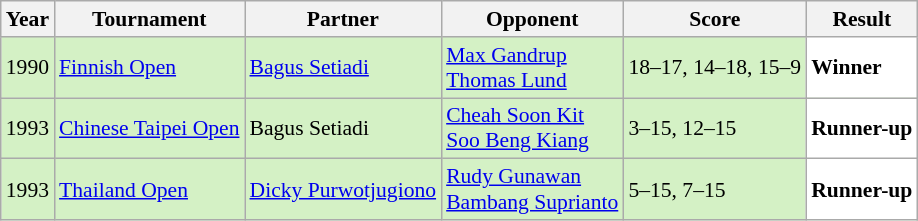<table class="sortable wikitable" style="font-size: 90%;">
<tr>
<th>Year</th>
<th>Tournament</th>
<th>Partner</th>
<th>Opponent</th>
<th>Score</th>
<th>Result</th>
</tr>
<tr style="background:#D4F1C5">
<td align="center">1990</td>
<td align="left"><a href='#'>Finnish Open</a></td>
<td align="left"> <a href='#'>Bagus Setiadi</a></td>
<td align="left"> <a href='#'>Max Gandrup</a><br> <a href='#'>Thomas Lund</a></td>
<td align="left">18–17, 14–18, 15–9</td>
<td style="text-align:left; background:white"> <strong>Winner</strong></td>
</tr>
<tr style="background:#D4F1C5">
<td align="center">1993</td>
<td align="left"><a href='#'>Chinese Taipei Open</a></td>
<td align="left"> Bagus Setiadi</td>
<td align="left"> <a href='#'>Cheah Soon Kit</a><br> <a href='#'>Soo Beng Kiang</a></td>
<td align="left">3–15, 12–15</td>
<td style="text-align:left; background:white"> <strong>Runner-up</strong></td>
</tr>
<tr style="background:#D4F1C5">
<td align="center">1993</td>
<td align="left"><a href='#'>Thailand Open</a></td>
<td align="left"> <a href='#'>Dicky Purwotjugiono</a></td>
<td align="left"> <a href='#'>Rudy Gunawan</a><br> <a href='#'>Bambang Suprianto</a></td>
<td align="left">5–15, 7–15</td>
<td style="text-align:left; background:white"> <strong>Runner-up</strong></td>
</tr>
</table>
